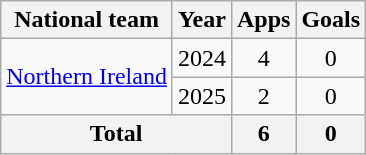<table class=wikitable style=text-align:center>
<tr>
<th>National team</th>
<th>Year</th>
<th>Apps</th>
<th>Goals</th>
</tr>
<tr>
<td rowspan=2><a href='#'>Northern Ireland</a></td>
<td>2024</td>
<td>4</td>
<td>0</td>
</tr>
<tr>
<td>2025</td>
<td>2</td>
<td>0</td>
</tr>
<tr>
<th colspan=2>Total</th>
<th>6</th>
<th>0</th>
</tr>
</table>
